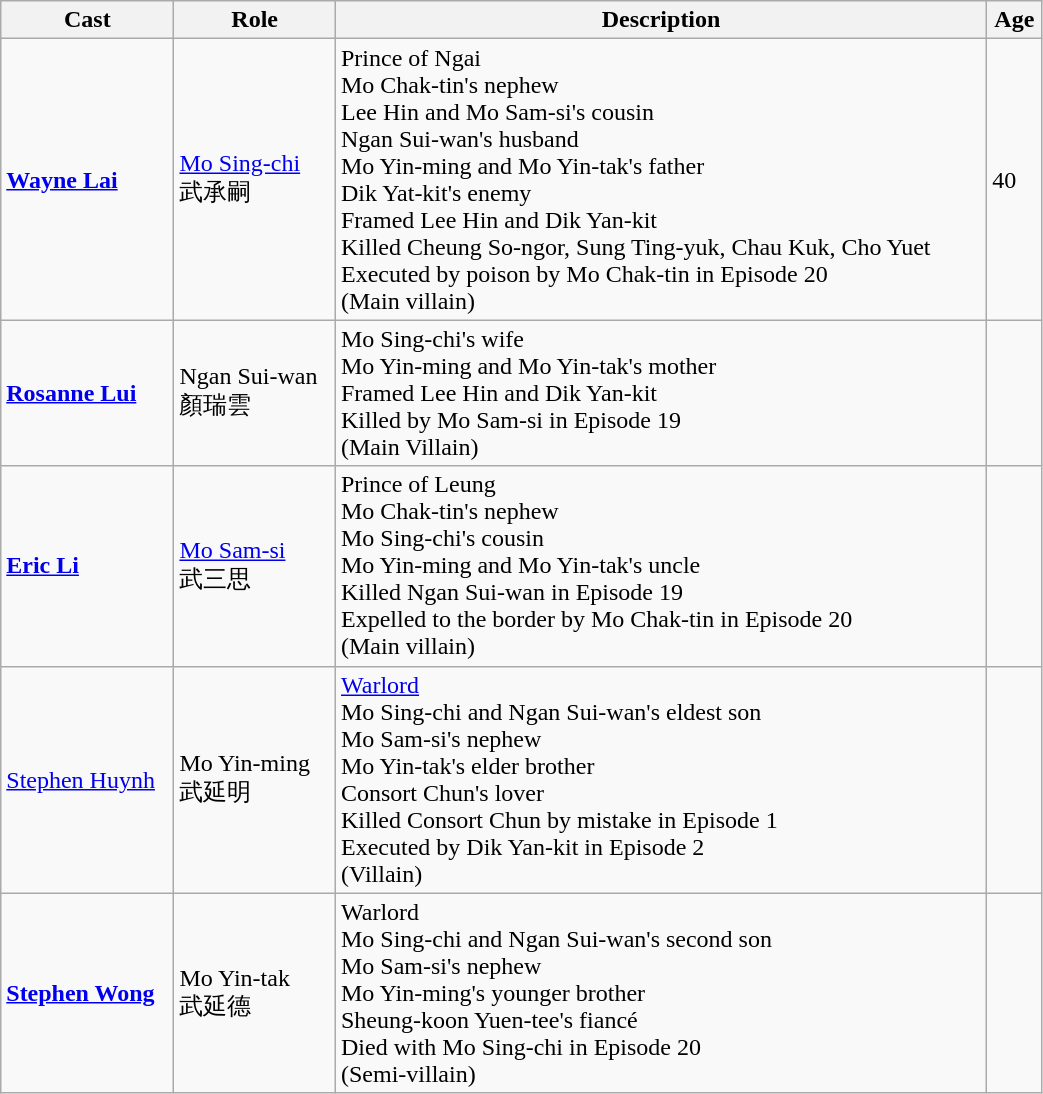<table class="wikitable" width="55%">
<tr>
<th>Cast</th>
<th>Role</th>
<th>Description</th>
<th>Age</th>
</tr>
<tr>
<td><strong><a href='#'>Wayne Lai</a></strong></td>
<td><a href='#'>Mo Sing-chi</a><br>武承嗣</td>
<td>Prince of Ngai<br>Mo Chak-tin's nephew<br>Lee Hin and Mo Sam-si's cousin<br>Ngan Sui-wan's husband<br>Mo Yin-ming and Mo Yin-tak's father<br>Dik Yat-kit's enemy<br>Framed Lee Hin and Dik Yan-kit<br>Killed Cheung So-ngor, Sung Ting-yuk, Chau Kuk, Cho Yuet<br>Executed by poison by Mo Chak-tin in Episode 20<br>(Main villain)</td>
<td>40</td>
</tr>
<tr>
<td><strong><a href='#'>Rosanne Lui</a></strong></td>
<td>Ngan Sui-wan<br>顏瑞雲</td>
<td>Mo Sing-chi's wife<br>Mo Yin-ming and Mo Yin-tak's mother<br>Framed Lee Hin and Dik Yan-kit<br>Killed by Mo Sam-si in Episode 19<br>(Main Villain)</td>
<td></td>
</tr>
<tr>
<td><strong><a href='#'>Eric Li</a></strong></td>
<td><a href='#'>Mo Sam-si</a><br>武三思</td>
<td>Prince of Leung<br>Mo Chak-tin's nephew<br>Mo Sing-chi's cousin<br>Mo Yin-ming and Mo Yin-tak's uncle<br>Killed Ngan Sui-wan in Episode 19<br>Expelled to the border by Mo Chak-tin in Episode 20<br>(Main villain)</td>
<td></td>
</tr>
<tr>
<td><a href='#'>Stephen Huynh</a></td>
<td>Mo Yin-ming<br>武延明</td>
<td><a href='#'>Warlord</a><br>Mo Sing-chi and Ngan Sui-wan's eldest son<br>Mo Sam-si's nephew<br>Mo Yin-tak's elder brother<br>Consort Chun's lover<br>Killed Consort Chun by mistake in Episode 1<br>Executed by Dik Yan-kit in Episode 2<br>(Villain)</td>
<td></td>
</tr>
<tr>
<td><strong><a href='#'>Stephen Wong</a></strong></td>
<td>Mo Yin-tak<br>武延德</td>
<td>Warlord<br>Mo Sing-chi and Ngan Sui-wan's second son<br>Mo Sam-si's nephew<br>Mo Yin-ming's younger brother<br>Sheung-koon Yuen-tee's fiancé<br>Died with Mo Sing-chi in Episode 20<br>(Semi-villain)</td>
<td></td>
</tr>
</table>
